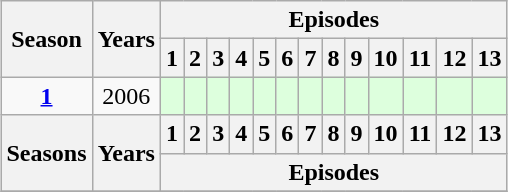<table class="wikitable" style="text-align:center; margin:auto;">
<tr>
<th colspan="1" rowspan="2" style="text-align:center;">Season</th>
<th colspan="1" rowspan="2" style="text-align:center;">Years</th>
<th colspan="13"  style="text-align:center;">Episodes</th>
</tr>
<tr>
<th colspan="1" style="text-align:center;">1</th>
<th colspan="1" style="text-align:center;">2</th>
<th colspan="1" style="text-align:center;">3</th>
<th colspan="1" style="text-align:center;">4</th>
<th colspan="1" style="text-align:center;">5</th>
<th colspan="1" style="text-align:center;">6</th>
<th colspan="1" style="text-align:center;">7</th>
<th colspan="1" style="text-align:center;">8</th>
<th colspan="1" style="text-align:center;">9</th>
<th colspan="1" style="text-align:center;">10</th>
<th colspan="1" style="text-align:center;">11</th>
<th colspan="1" style="text-align:center;">12</th>
<th colspan="1" style="text-align:center;">13</th>
</tr>
<tr>
<td><strong><a href='#'>1</a></strong></td>
<td>2006</td>
<td colspan="1" style="background:#dfd; text-align:center;"></td>
<td colspan="1" style="background:#dfd; text-align:center;"></td>
<td colspan="1" style="background:#dfd; text-align:center;"></td>
<td colspan="1" style="background:#dfd; text-align:center;"></td>
<td colspan="1" style="background:#dfd; text-align:center;"></td>
<td colspan="1" style="background:#dfd; text-align:center;"></td>
<td colspan="1" style="background:#dfd; text-align:center;"></td>
<td colspan="1" style="background:#dfd; text-align:center;"></td>
<td colspan="1" style="background:#dfd; text-align:center;"></td>
<td colspan="1" style="background:#dfd; text-align:center;"></td>
<td colspan="1" style="background:#dfd; text-align:center;"></td>
<td colspan="1" style="background:#dfd; text-align:center;"></td>
<td colspan="1" style="background:#dfd; text-align:center;"></td>
</tr>
<tr>
<th rowspan="2" colspan="1" style="text-align:center;">Seasons</th>
<th colspan="1" rowspan="2" style="text-align:center;">Years</th>
<th colspan="1" style="text-align:center;">1</th>
<th colspan="1" style="text-align:center;">2</th>
<th colspan="1" style="text-align:center;">3</th>
<th colspan="1" style="text-align:center;">4</th>
<th colspan="1" style="text-align:center;">5</th>
<th colspan="1" style="text-align:center;">6</th>
<th colspan="1" style="text-align:center;">7</th>
<th colspan="1" style="text-align:center;">8</th>
<th colspan="1" style="text-align:center;">9</th>
<th colspan="1" style="text-align:center;">10</th>
<th colspan="1" style="text-align:center;">11</th>
<th colspan="1" style="text-align:center;">12</th>
<th colspan="1" style="text-align:center;">13</th>
</tr>
<tr>
<th colspan="13"  style="text-align:center;">Episodes</th>
</tr>
<tr>
</tr>
</table>
